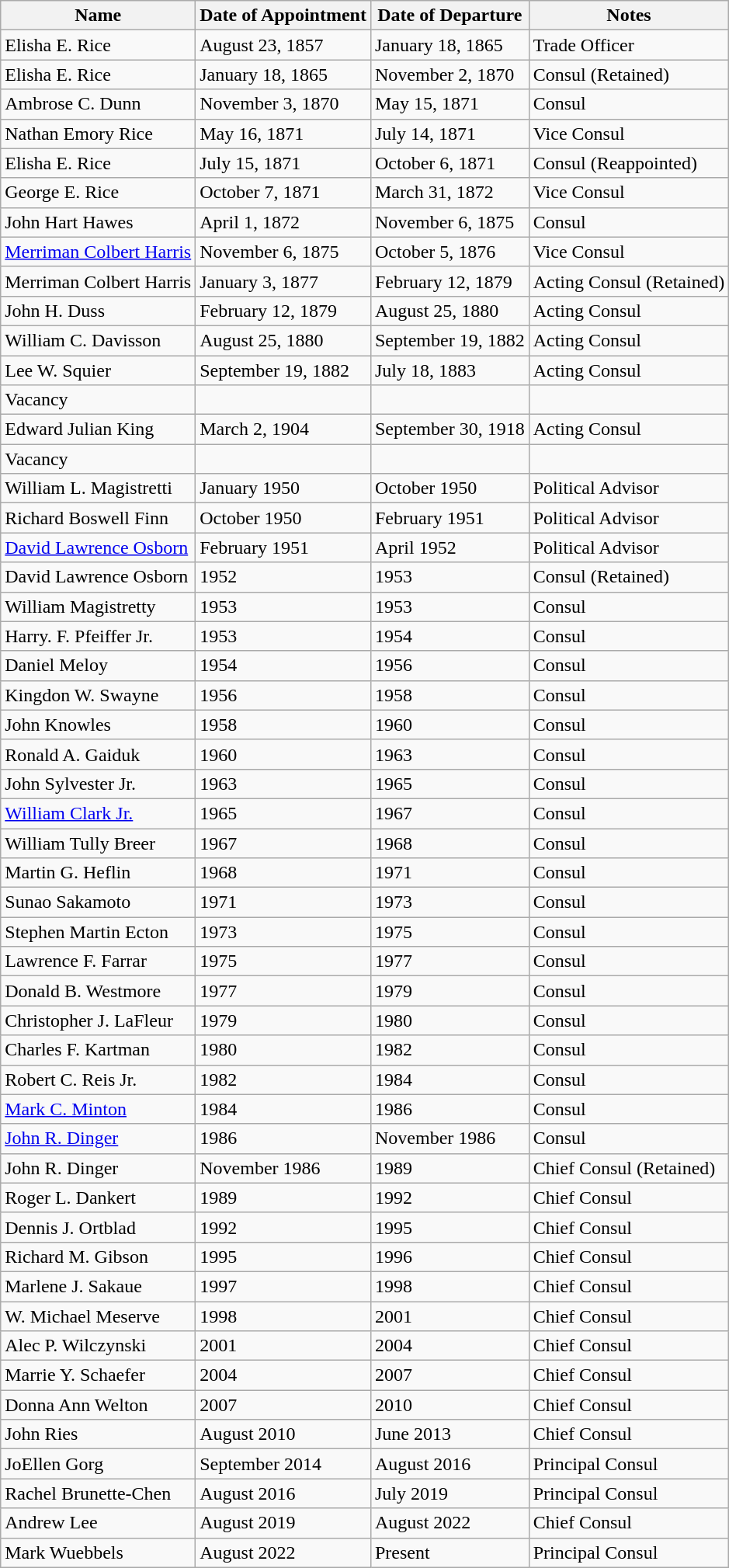<table class="wikitable">
<tr>
<th>Name</th>
<th>Date of Appointment</th>
<th>Date of Departure</th>
<th>Notes</th>
</tr>
<tr>
<td>Elisha E. Rice</td>
<td>August 23, 1857</td>
<td>January 18, 1865</td>
<td>Trade Officer</td>
</tr>
<tr>
<td>Elisha E. Rice</td>
<td>January 18, 1865</td>
<td>November 2, 1870</td>
<td>Consul (Retained)</td>
</tr>
<tr>
<td>Ambrose C. Dunn</td>
<td>November 3, 1870</td>
<td>May 15, 1871</td>
<td>Consul</td>
</tr>
<tr>
<td>Nathan Emory Rice</td>
<td>May 16, 1871</td>
<td>July 14, 1871</td>
<td>Vice Consul</td>
</tr>
<tr>
<td>Elisha E. Rice</td>
<td>July 15, 1871</td>
<td>October 6, 1871</td>
<td>Consul (Reappointed)</td>
</tr>
<tr>
<td>George E. Rice</td>
<td>October 7, 1871</td>
<td>March 31, 1872</td>
<td>Vice Consul</td>
</tr>
<tr>
<td>John Hart Hawes</td>
<td>April 1, 1872</td>
<td>November 6, 1875</td>
<td>Consul</td>
</tr>
<tr>
<td><a href='#'>Merriman Colbert Harris</a></td>
<td>November 6, 1875</td>
<td>October 5, 1876</td>
<td>Vice Consul</td>
</tr>
<tr>
<td>Merriman Colbert Harris</td>
<td>January 3, 1877</td>
<td>February 12, 1879</td>
<td>Acting Consul (Retained)</td>
</tr>
<tr>
<td>John H. Duss</td>
<td>February 12, 1879</td>
<td>August 25, 1880</td>
<td>Acting Consul</td>
</tr>
<tr>
<td>William C. Davisson</td>
<td>August 25, 1880</td>
<td>September 19, 1882</td>
<td>Acting Consul</td>
</tr>
<tr>
<td>Lee W. Squier</td>
<td>September 19, 1882</td>
<td>July 18, 1883</td>
<td>Acting Consul</td>
</tr>
<tr>
<td>Vacancy</td>
<td></td>
<td></td>
<td></td>
</tr>
<tr>
<td>Edward Julian King</td>
<td>March 2, 1904</td>
<td>September 30, 1918</td>
<td>Acting Consul</td>
</tr>
<tr>
<td>Vacancy</td>
<td></td>
<td></td>
<td></td>
</tr>
<tr>
<td>William L. Magistretti</td>
<td>January 1950</td>
<td>October 1950</td>
<td>Political Advisor</td>
</tr>
<tr>
<td>Richard Boswell Finn</td>
<td>October 1950</td>
<td>February 1951</td>
<td>Political Advisor</td>
</tr>
<tr>
<td><a href='#'>David Lawrence Osborn</a></td>
<td>February 1951</td>
<td>April 1952</td>
<td>Political Advisor</td>
</tr>
<tr>
<td>David Lawrence Osborn</td>
<td>1952</td>
<td>1953</td>
<td>Consul (Retained)</td>
</tr>
<tr>
<td>William Magistretty</td>
<td>1953</td>
<td>1953</td>
<td>Consul</td>
</tr>
<tr>
<td>Harry. F. Pfeiffer Jr.</td>
<td>1953</td>
<td>1954</td>
<td>Consul</td>
</tr>
<tr>
<td>Daniel Meloy</td>
<td>1954</td>
<td>1956</td>
<td>Consul</td>
</tr>
<tr>
<td>Kingdon W. Swayne</td>
<td>1956</td>
<td>1958</td>
<td>Consul</td>
</tr>
<tr>
<td>John Knowles</td>
<td>1958</td>
<td>1960</td>
<td>Consul</td>
</tr>
<tr>
<td>Ronald A. Gaiduk</td>
<td>1960</td>
<td>1963</td>
<td>Consul</td>
</tr>
<tr>
<td>John Sylvester Jr.</td>
<td>1963</td>
<td>1965</td>
<td>Consul</td>
</tr>
<tr>
<td><a href='#'>William Clark Jr.</a></td>
<td>1965</td>
<td>1967</td>
<td>Consul</td>
</tr>
<tr>
<td>William Tully Breer</td>
<td>1967</td>
<td>1968</td>
<td>Consul</td>
</tr>
<tr>
<td>Martin G. Heflin</td>
<td>1968</td>
<td>1971</td>
<td>Consul</td>
</tr>
<tr>
<td>Sunao Sakamoto</td>
<td>1971</td>
<td>1973</td>
<td>Consul</td>
</tr>
<tr>
<td>Stephen Martin Ecton</td>
<td>1973</td>
<td>1975</td>
<td>Consul</td>
</tr>
<tr>
<td>Lawrence F. Farrar</td>
<td>1975</td>
<td>1977</td>
<td>Consul</td>
</tr>
<tr>
<td>Donald B. Westmore</td>
<td>1977</td>
<td>1979</td>
<td>Consul</td>
</tr>
<tr>
<td>Christopher J. LaFleur</td>
<td>1979</td>
<td>1980</td>
<td>Consul</td>
</tr>
<tr>
<td>Charles F. Kartman</td>
<td>1980</td>
<td>1982</td>
<td>Consul</td>
</tr>
<tr>
<td>Robert C. Reis Jr.</td>
<td>1982</td>
<td>1984</td>
<td>Consul</td>
</tr>
<tr>
<td><a href='#'>Mark C. Minton</a></td>
<td>1984</td>
<td>1986</td>
<td>Consul</td>
</tr>
<tr>
<td><a href='#'>John R. Dinger</a></td>
<td>1986</td>
<td>November 1986</td>
<td>Consul</td>
</tr>
<tr>
<td>John R. Dinger</td>
<td>November 1986</td>
<td>1989</td>
<td>Chief Consul (Retained)</td>
</tr>
<tr>
<td>Roger L. Dankert</td>
<td>1989</td>
<td>1992</td>
<td>Chief Consul</td>
</tr>
<tr>
<td>Dennis J. Ortblad</td>
<td>1992</td>
<td>1995</td>
<td>Chief Consul</td>
</tr>
<tr>
<td>Richard M. Gibson</td>
<td>1995</td>
<td>1996</td>
<td>Chief Consul</td>
</tr>
<tr>
<td>Marlene J. Sakaue</td>
<td>1997</td>
<td>1998</td>
<td>Chief Consul</td>
</tr>
<tr>
<td>W. Michael Meserve</td>
<td>1998</td>
<td>2001</td>
<td>Chief Consul</td>
</tr>
<tr>
<td>Alec P. Wilczynski</td>
<td>2001</td>
<td>2004</td>
<td>Chief Consul</td>
</tr>
<tr>
<td>Marrie Y. Schaefer</td>
<td>2004</td>
<td>2007</td>
<td>Chief Consul</td>
</tr>
<tr>
<td>Donna Ann Welton</td>
<td>2007</td>
<td>2010</td>
<td>Chief Consul</td>
</tr>
<tr>
<td>John Ries</td>
<td>August 2010</td>
<td>June 2013</td>
<td>Chief Consul</td>
</tr>
<tr>
<td>JoEllen Gorg</td>
<td>September 2014</td>
<td>August 2016</td>
<td>Principal Consul</td>
</tr>
<tr>
<td>Rachel Brunette-Chen</td>
<td>August 2016</td>
<td>July 2019</td>
<td>Principal Consul</td>
</tr>
<tr>
<td>Andrew Lee</td>
<td>August 2019</td>
<td>August 2022</td>
<td>Chief Consul</td>
</tr>
<tr>
<td>Mark Wuebbels</td>
<td>August 2022</td>
<td>Present</td>
<td>Principal Consul</td>
</tr>
</table>
